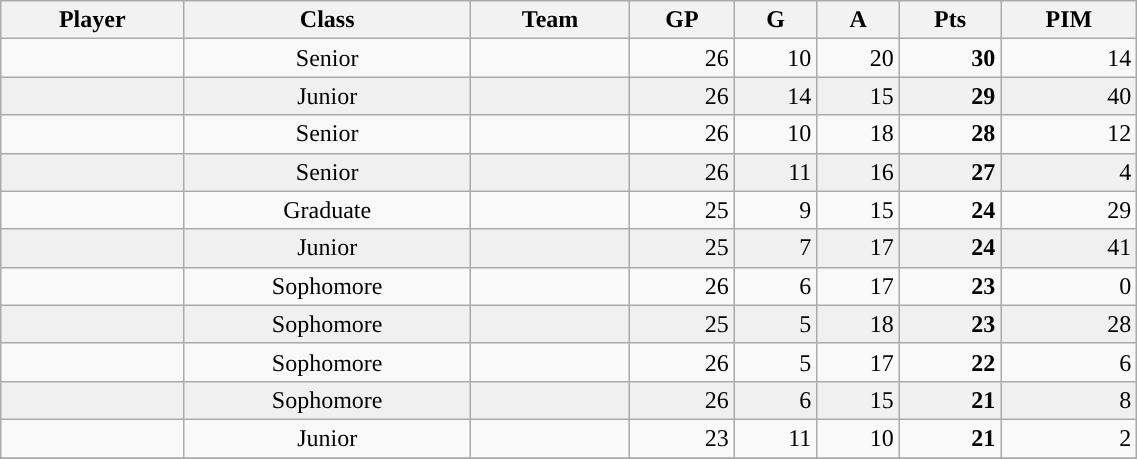<table class="wikitable sortable" style="text-align: center; "width=60%">
<tr>
<th>Player</th>
<th>Class</th>
<th>Team</th>
<th>GP</th>
<th>G</th>
<th>A</th>
<th>Pts</th>
<th>PIM</th>
</tr>
<tr>
<td style="text-align: left"></td>
<td>Senior</td>
<td><strong><a href='#'></a></strong></td>
<td style="text-align: right">26</td>
<td style="text-align: right">10</td>
<td style="text-align: right">20</td>
<td style="text-align: right"><strong>30</strong></td>
<td style="text-align: right">14</td>
</tr>
<tr bgcolor=f0f0f0>
<td style="text-align: left"></td>
<td>Junior</td>
<td><strong><a href='#'></a></strong></td>
<td style="text-align: right">26</td>
<td style="text-align: right">14</td>
<td style="text-align: right">15</td>
<td style="text-align: right"><strong>29</strong></td>
<td style="text-align: right">40</td>
</tr>
<tr>
<td style="text-align: left"></td>
<td>Senior</td>
<td><strong><a href='#'></a></strong></td>
<td style="text-align: right">26</td>
<td style="text-align: right">10</td>
<td style="text-align: right">18</td>
<td style="text-align: right"><strong>28</strong></td>
<td style="text-align: right">12</td>
</tr>
<tr bgcolor=f0f0f0>
<td style="text-align: left"></td>
<td>Senior</td>
<td><strong><a href='#'></a></strong></td>
<td style="text-align: right">26</td>
<td style="text-align: right">11</td>
<td style="text-align: right">16</td>
<td style="text-align: right"><strong>27</strong></td>
<td style="text-align: right">4</td>
</tr>
<tr>
<td style="text-align: left"></td>
<td>Graduate</td>
<td><strong><a href='#'></a></strong></td>
<td style="text-align: right">25</td>
<td style="text-align: right">9</td>
<td style="text-align: right">15</td>
<td style="text-align: right"><strong>24</strong></td>
<td style="text-align: right">29</td>
</tr>
<tr bgcolor=f0f0f0>
<td style="text-align: left"></td>
<td>Junior</td>
<td><strong><a href='#'></a></strong></td>
<td style="text-align: right">25</td>
<td style="text-align: right">7</td>
<td style="text-align: right">17</td>
<td style="text-align: right"><strong>24</strong></td>
<td style="text-align: right">41</td>
</tr>
<tr>
<td style="text-align: left"></td>
<td>Sophomore</td>
<td><strong><a href='#'></a></strong></td>
<td style="text-align: right">26</td>
<td style="text-align: right">6</td>
<td style="text-align: right">17</td>
<td style="text-align: right"><strong>23</strong></td>
<td style="text-align: right">0</td>
</tr>
<tr bgcolor=f0f0f0>
<td style="text-align: left"></td>
<td>Sophomore</td>
<td><strong><a href='#'></a></strong></td>
<td style="text-align: right">25</td>
<td style="text-align: right">5</td>
<td style="text-align: right">18</td>
<td style="text-align: right"><strong>23</strong></td>
<td style="text-align: right">28</td>
</tr>
<tr>
<td style="text-align: left"></td>
<td>Sophomore</td>
<td><strong><a href='#'></a></strong></td>
<td style="text-align: right">26</td>
<td style="text-align: right">5</td>
<td style="text-align: right">17</td>
<td style="text-align: right"><strong>22</strong></td>
<td style="text-align: right">6</td>
</tr>
<tr bgcolor=f0f0f0>
<td style="text-align: left"></td>
<td>Sophomore</td>
<td><strong><a href='#'></a></strong></td>
<td style="text-align: right">26</td>
<td style="text-align: right">6</td>
<td style="text-align: right">15</td>
<td style="text-align: right"><strong>21</strong></td>
<td style="text-align: right">8</td>
</tr>
<tr>
<td style="text-align: left"></td>
<td>Junior</td>
<td><strong><a href='#'></a></strong></td>
<td style="text-align: right">23</td>
<td style="text-align: right">11</td>
<td style="text-align: right">10</td>
<td style="text-align: right"><strong>21</strong></td>
<td style="text-align: right">2</td>
</tr>
<tr>
</tr>
</table>
